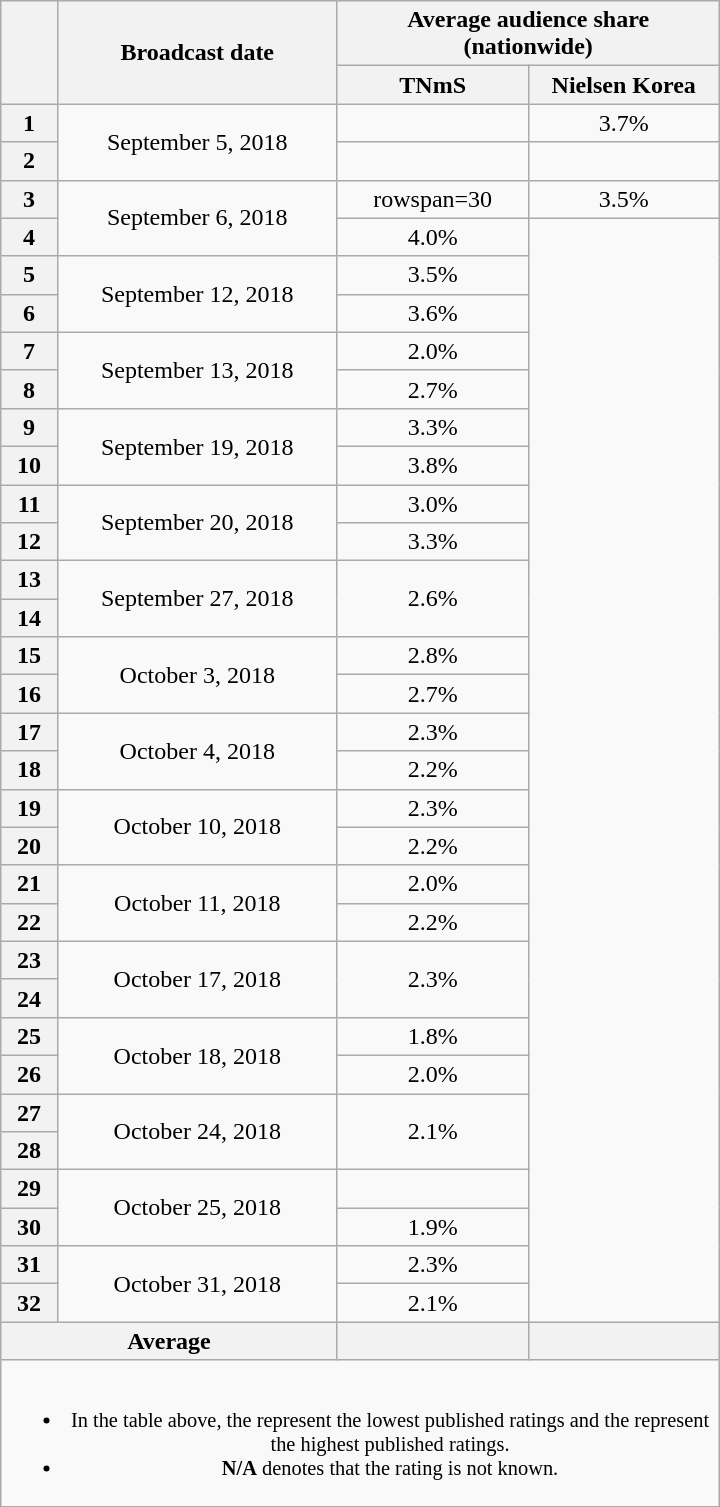<table class="wikitable" style="text-align:center; width:480px">
<tr>
<th rowspan="2"></th>
<th rowspan="2">Broadcast date</th>
<th colspan="2">Average audience share (nationwide)</th>
</tr>
<tr>
<th width="120">TNmS</th>
<th width="120">Nielsen Korea</th>
</tr>
<tr>
<th>1</th>
<td rowspan="2">September 5, 2018</td>
<td></td>
<td>3.7%</td>
</tr>
<tr>
<th>2</th>
<td></td>
<td></td>
</tr>
<tr>
<th>3</th>
<td rowspan="2">September 6, 2018</td>
<td>rowspan=30 </td>
<td>3.5%</td>
</tr>
<tr>
<th>4</th>
<td>4.0%</td>
</tr>
<tr>
<th>5</th>
<td rowspan="2">September 12, 2018</td>
<td>3.5%</td>
</tr>
<tr>
<th>6</th>
<td>3.6%</td>
</tr>
<tr>
<th>7</th>
<td rowspan="2">September 13, 2018</td>
<td>2.0%</td>
</tr>
<tr>
<th>8</th>
<td>2.7%</td>
</tr>
<tr>
<th>9</th>
<td rowspan="2">September 19, 2018</td>
<td>3.3%</td>
</tr>
<tr>
<th>10</th>
<td>3.8%</td>
</tr>
<tr>
<th>11</th>
<td rowspan="2">September 20, 2018</td>
<td>3.0%</td>
</tr>
<tr>
<th>12</th>
<td>3.3%</td>
</tr>
<tr>
<th>13</th>
<td rowspan="2">September 27, 2018</td>
<td rowspan="2">2.6%</td>
</tr>
<tr>
<th>14</th>
</tr>
<tr>
<th>15</th>
<td rowspan="2">October 3, 2018</td>
<td>2.8%</td>
</tr>
<tr>
<th>16</th>
<td>2.7%</td>
</tr>
<tr>
<th>17</th>
<td rowspan="2">October 4, 2018</td>
<td>2.3%</td>
</tr>
<tr>
<th>18</th>
<td>2.2%</td>
</tr>
<tr>
<th>19</th>
<td rowspan="2">October 10, 2018</td>
<td>2.3%</td>
</tr>
<tr>
<th>20</th>
<td>2.2%</td>
</tr>
<tr>
<th>21</th>
<td rowspan="2">October 11, 2018</td>
<td>2.0%</td>
</tr>
<tr>
<th>22</th>
<td>2.2%</td>
</tr>
<tr>
<th>23</th>
<td rowspan="2">October 17, 2018</td>
<td rowspan="2">2.3%</td>
</tr>
<tr>
<th>24</th>
</tr>
<tr>
<th>25</th>
<td rowspan="2">October 18, 2018</td>
<td>1.8%</td>
</tr>
<tr>
<th>26</th>
<td>2.0%</td>
</tr>
<tr>
<th>27</th>
<td rowspan="2">October 24, 2018</td>
<td rowspan="2">2.1%</td>
</tr>
<tr>
<th>28</th>
</tr>
<tr>
<th>29</th>
<td rowspan="2">October 25, 2018</td>
<td></td>
</tr>
<tr>
<th>30</th>
<td>1.9%</td>
</tr>
<tr>
<th>31</th>
<td rowspan="2">October 31, 2018</td>
<td>2.3%</td>
</tr>
<tr>
<th>32</th>
<td>2.1%</td>
</tr>
<tr>
<th colspan="2">Average</th>
<th></th>
<th></th>
</tr>
<tr>
<td colspan="4" style="font-size:85%"><br><ul><li>In the table above, the <strong></strong> represent the lowest published ratings and the <strong></strong> represent the highest published ratings.</li><li><strong>N/A</strong> denotes that the rating is not known.</li></ul></td>
</tr>
</table>
